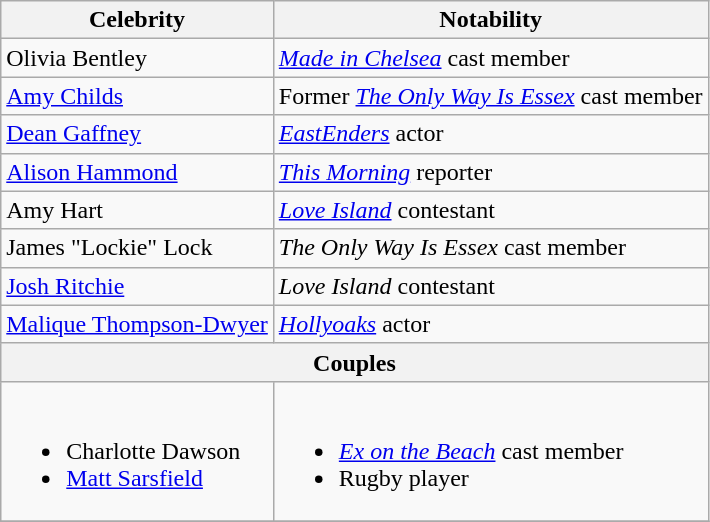<table class="wikitable sortable">
<tr>
<th>Celebrity</th>
<th>Notability</th>
</tr>
<tr>
<td>Olivia Bentley</td>
<td><em><a href='#'>Made in Chelsea</a></em> cast member</td>
</tr>
<tr>
<td><a href='#'>Amy Childs</a></td>
<td>Former <em><a href='#'>The Only Way Is Essex</a></em> cast member</td>
</tr>
<tr>
<td><a href='#'>Dean Gaffney</a></td>
<td><em><a href='#'>EastEnders</a></em> actor</td>
</tr>
<tr>
<td><a href='#'>Alison Hammond</a></td>
<td><em><a href='#'>This Morning</a></em> reporter</td>
</tr>
<tr>
<td>Amy Hart</td>
<td><em><a href='#'>Love Island</a></em> contestant</td>
</tr>
<tr>
<td>James "Lockie" Lock</td>
<td><em>The Only Way Is Essex</em> cast member</td>
</tr>
<tr>
<td><a href='#'>Josh Ritchie</a></td>
<td><em>Love Island</em> contestant</td>
</tr>
<tr>
<td><a href='#'>Malique Thompson-Dwyer</a></td>
<td><em><a href='#'>Hollyoaks</a></em> actor</td>
</tr>
<tr>
<th colspan="2">Couples</th>
</tr>
<tr>
<td><br><ul><li>Charlotte Dawson</li><li><a href='#'>Matt Sarsfield</a></li></ul></td>
<td><br><ul><li><em><a href='#'>Ex on the Beach</a></em> cast member</li><li>Rugby player</li></ul></td>
</tr>
<tr>
</tr>
</table>
